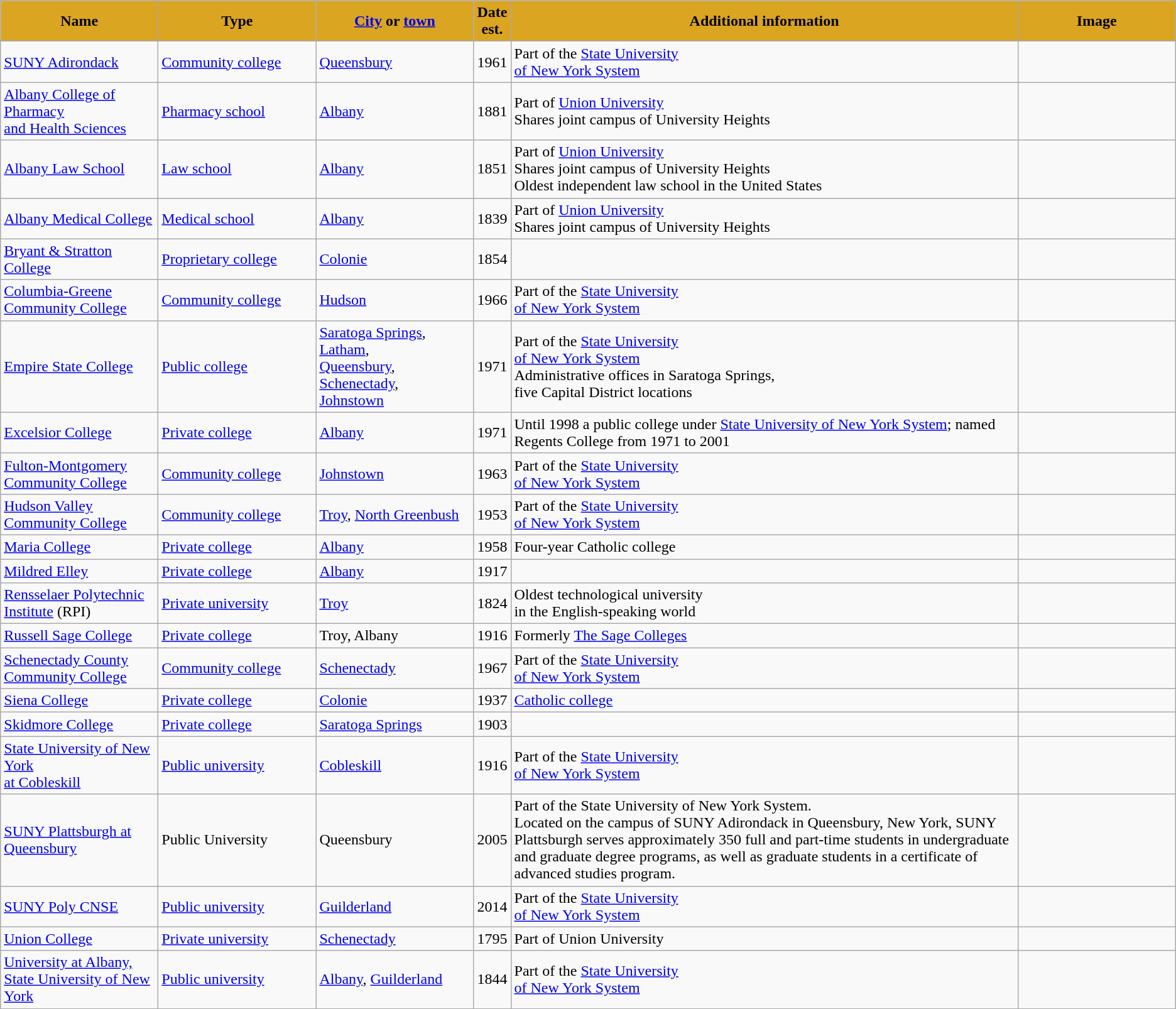<table class="wikitable sortable">
<tr>
<th style="width:10em; background-color:Goldenrod;"><strong>Name</strong></th>
<th style="width:10em; background-color:Goldenrod;"><strong>Type</strong></th>
<th style="width:10em; background-color:Goldenrod;"><strong><a href='#'>City</a> or <a href='#'>town</a></strong></th>
<th style="width: ; background-color:Goldenrod;"><strong>Date<br>est.</strong></th>
<th style="width: ; background-color:Goldenrod;" class="unsortable"><strong>Additional information</strong></th>
<th style="width:10em; background-color:Goldenrod;" class="unsortable"><strong>Image</strong></th>
</tr>
<tr>
<td><a href='#'>SUNY Adirondack</a></td>
<td><a href='#'>Community college</a></td>
<td><a href='#'>Queensbury</a></td>
<td>1961</td>
<td>Part of the <a href='#'>State University<br>of New York System</a></td>
<td></td>
</tr>
<tr>
<td><a href='#'>Albany College of Pharmacy<br>and Health Sciences</a></td>
<td><a href='#'>Pharmacy school</a></td>
<td><a href='#'>Albany</a></td>
<td>1881</td>
<td>Part of <a href='#'>Union University</a><br>Shares joint campus of University Heights</td>
<td></td>
</tr>
<tr>
<td><a href='#'>Albany Law School</a></td>
<td><a href='#'>Law school</a></td>
<td><a href='#'>Albany</a></td>
<td>1851</td>
<td>Part of <a href='#'>Union University</a><br>Shares joint campus of University Heights<br>Oldest independent law school in the United States</td>
<td></td>
</tr>
<tr>
<td><a href='#'>Albany Medical College</a></td>
<td><a href='#'>Medical school</a></td>
<td><a href='#'>Albany</a></td>
<td>1839</td>
<td>Part of <a href='#'>Union University</a><br>Shares joint campus of University Heights</td>
<td></td>
</tr>
<tr>
<td><a href='#'>Bryant & Stratton College</a></td>
<td><a href='#'>Proprietary college</a></td>
<td><a href='#'>Colonie</a></td>
<td>1854</td>
<td></td>
<td></td>
</tr>
<tr>
<td><a href='#'>Columbia-Greene Community College</a></td>
<td><a href='#'>Community college</a></td>
<td><a href='#'>Hudson</a></td>
<td>1966</td>
<td>Part of the <a href='#'>State University<br>of New York System</a></td>
<td></td>
</tr>
<tr>
<td><a href='#'>Empire State College</a></td>
<td><a href='#'>Public college</a></td>
<td><a href='#'>Saratoga Springs</a>,<br><a href='#'>Latham</a>,<br><a href='#'>Queensbury</a>,<br><a href='#'>Schenectady</a>,<br><a href='#'>Johnstown</a></td>
<td>1971</td>
<td>Part of the <a href='#'>State University<br>of New York System</a><br>Administrative offices in Saratoga Springs,<br>five Capital District locations</td>
<td></td>
</tr>
<tr>
<td><a href='#'>Excelsior College</a></td>
<td><a href='#'>Private college</a></td>
<td><a href='#'>Albany</a></td>
<td>1971</td>
<td>Until 1998 a public college under <a href='#'>State University of New York System</a>; named Regents College from 1971 to 2001</td>
<td></td>
</tr>
<tr>
<td><a href='#'>Fulton-Montgomery Community College</a></td>
<td><a href='#'>Community college</a></td>
<td><a href='#'>Johnstown</a></td>
<td>1963</td>
<td>Part of the <a href='#'>State University<br>of New York System</a></td>
<td></td>
</tr>
<tr>
<td><a href='#'>Hudson Valley Community College</a></td>
<td><a href='#'>Community college</a></td>
<td><a href='#'>Troy</a>, <a href='#'>North Greenbush</a></td>
<td>1953</td>
<td>Part of the <a href='#'>State University<br>of New York System</a></td>
<td></td>
</tr>
<tr>
<td><a href='#'>Maria College</a></td>
<td><a href='#'>Private college</a></td>
<td><a href='#'>Albany</a></td>
<td>1958</td>
<td>Four-year Catholic college</td>
<td></td>
</tr>
<tr>
<td><a href='#'>Mildred Elley</a></td>
<td><a href='#'>Private college</a></td>
<td><a href='#'>Albany</a></td>
<td>1917</td>
<td></td>
<td></td>
</tr>
<tr>
<td><a href='#'>Rensselaer Polytechnic Institute</a> (RPI)</td>
<td><a href='#'>Private university</a></td>
<td><a href='#'>Troy</a></td>
<td>1824</td>
<td>Oldest technological university<br>in the English-speaking world</td>
<td></td>
</tr>
<tr>
<td><a href='#'>Russell Sage College</a></td>
<td><a href='#'>Private college</a></td>
<td>Troy, Albany</td>
<td>1916</td>
<td>Formerly <a href='#'>The Sage Colleges</a></td>
<td></td>
</tr>
<tr>
<td><a href='#'>Schenectady County Community College</a></td>
<td><a href='#'>Community college</a></td>
<td><a href='#'>Schenectady</a></td>
<td>1967</td>
<td>Part of the <a href='#'>State University<br>of New York System</a></td>
<td></td>
</tr>
<tr>
<td><a href='#'>Siena College</a></td>
<td><a href='#'>Private college</a></td>
<td><a href='#'>Colonie</a></td>
<td>1937</td>
<td><a href='#'>Catholic college</a></td>
<td></td>
</tr>
<tr>
<td><a href='#'>Skidmore College</a></td>
<td><a href='#'>Private college</a></td>
<td><a href='#'>Saratoga Springs</a></td>
<td>1903</td>
<td></td>
<td></td>
</tr>
<tr>
<td><a href='#'>State University of New York<br>at Cobleskill</a></td>
<td><a href='#'>Public university</a></td>
<td><a href='#'>Cobleskill</a></td>
<td>1916</td>
<td>Part of the <a href='#'>State University<br>of New York System</a></td>
<td></td>
</tr>
<tr>
<td><a href='#'>SUNY Plattsburgh at Queensbury</a></td>
<td>Public University</td>
<td>Queensbury</td>
<td>2005</td>
<td>Part of the State University of New York System.<br>Located on the campus of SUNY Adirondack in Queensbury, New York, SUNY Plattsburgh serves approximately 350 full and part-time students in undergraduate and graduate degree programs, as well as graduate students in a certificate of advanced studies program.</td>
<td></td>
</tr>
<tr>
<td><a href='#'>SUNY Poly CNSE</a></td>
<td><a href='#'>Public university</a></td>
<td><a href='#'>Guilderland</a></td>
<td>2014</td>
<td>Part of the <a href='#'>State University<br>of New York System</a></td>
<td></td>
</tr>
<tr>
<td><a href='#'>Union College</a></td>
<td><a href='#'>Private university</a></td>
<td><a href='#'>Schenectady</a></td>
<td>1795</td>
<td>Part of Union University</td>
<td></td>
</tr>
<tr>
<td><a href='#'>University at Albany,<br>State University of New York</a></td>
<td><a href='#'>Public university</a></td>
<td><a href='#'>Albany</a>, <a href='#'>Guilderland</a></td>
<td>1844</td>
<td>Part of the <a href='#'>State University<br>of New York System</a></td>
<td></td>
</tr>
<tr>
</tr>
</table>
